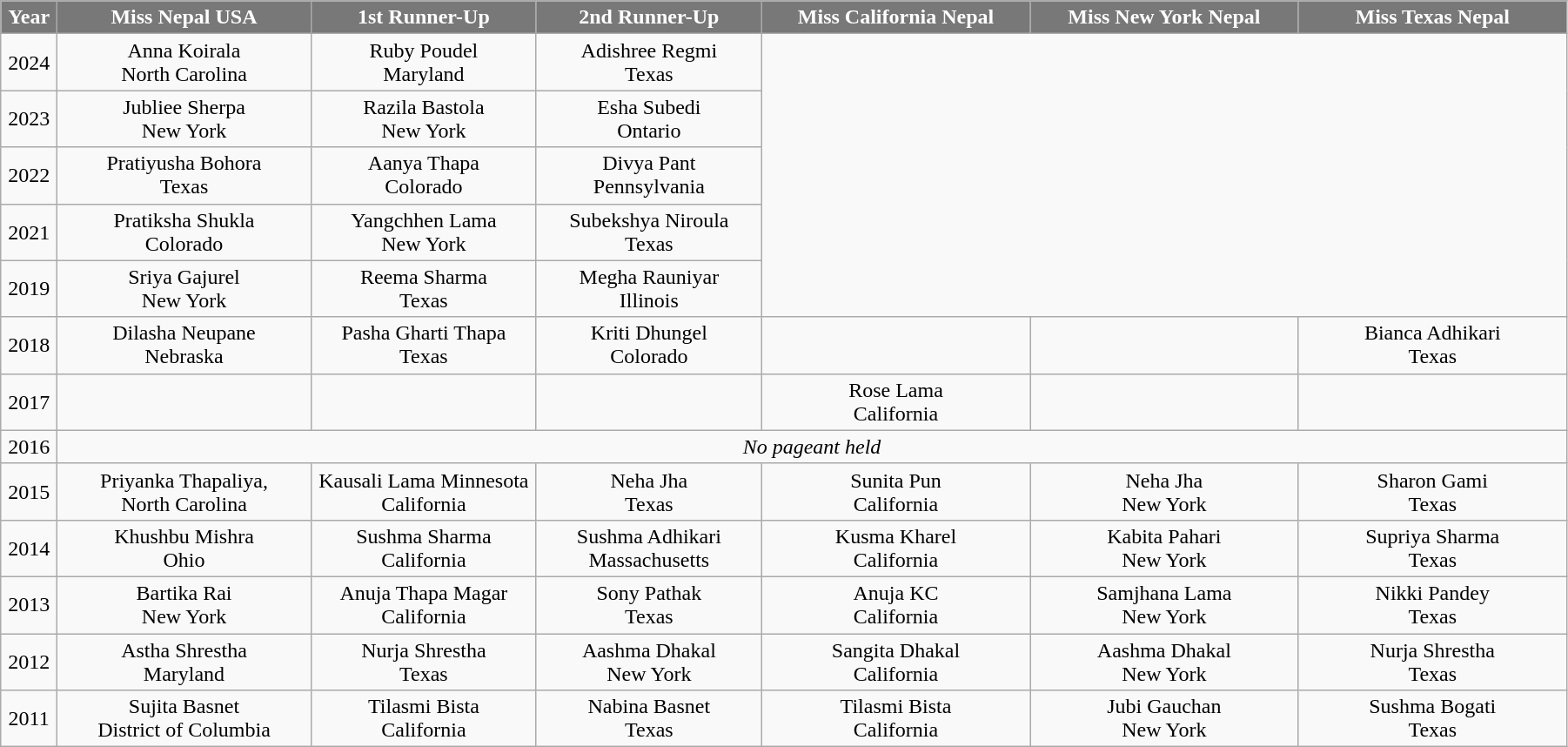<table class="wikitable" style="width:95%;text-align:center">
<tr>
<th width="30" style="background-color:#787878;color:#FFFFFF;">Year</th>
<th width="170" style="background-color:#787878;color:#FFFFFF;">Miss Nepal USA</th>
<th width="150" style="background-color:#787878;color:#FFFFFF;">1st Runner-Up</th>
<th width="150" style="background-color:#787878;color:#FFFFFF;">2nd Runner-Up</th>
<th width="180" style="background-color:#787878;color:#FFFFFF;">Miss California Nepal</th>
<th width="180" style="background-color:#787878;color:#FFFFFF;">Miss New York Nepal</th>
<th width="180" style="background-color:#787878;color:#FFFFFF;">Miss Texas Nepal</th>
</tr>
<tr>
<td>2024</td>
<td>Anna Koirala <br> North Carolina</td>
<td>Ruby Poudel <br> Maryland</td>
<td>Adishree Regmi <br> Texas</td>
</tr>
<tr>
<td>2023</td>
<td>Jubliee Sherpa <br> New York</td>
<td>Razila Bastola <br> New York</td>
<td>Esha Subedi <br> Ontario</td>
</tr>
<tr>
<td>2022</td>
<td>Pratiyusha Bohora <br> Texas</td>
<td>Aanya Thapa <br> Colorado</td>
<td>Divya Pant <br> Pennsylvania</td>
</tr>
<tr>
<td>2021</td>
<td>Pratiksha Shukla <br> Colorado</td>
<td>Yangchhen Lama <br> New York</td>
<td>Subekshya Niroula <br> Texas</td>
</tr>
<tr>
<td>2019</td>
<td>Sriya Gajurel <br> New York</td>
<td>Reema Sharma <br> Texas</td>
<td>Megha Rauniyar <br> Illinois</td>
</tr>
<tr>
<td>2018</td>
<td>Dilasha Neupane <br> Nebraska</td>
<td>Pasha Gharti Thapa <br> Texas</td>
<td>Kriti Dhungel <br> Colorado</td>
<td></td>
<td></td>
<td>Bianca Adhikari <br> Texas</td>
</tr>
<tr>
<td>2017</td>
<td></td>
<td></td>
<td></td>
<td>Rose Lama <br> California</td>
<td></td>
<td></td>
</tr>
<tr>
<td>2016</td>
<td colspan=6 style="text-align:center;"><em>No pageant held</em></td>
</tr>
<tr>
<td>2015</td>
<td>Priyanka Thapaliya, <br> North Carolina</td>
<td>Kausali Lama Minnesota <br> California</td>
<td>Neha Jha <br> Texas</td>
<td>Sunita Pun <br> California</td>
<td>Neha Jha <br> New York</td>
<td>Sharon Gami <br> Texas</td>
</tr>
<tr>
<td>2014</td>
<td>Khushbu Mishra <br> Ohio</td>
<td>Sushma Sharma <br> California</td>
<td>Sushma Adhikari <br> Massachusetts</td>
<td>Kusma Kharel <br> California</td>
<td>Kabita Pahari <br> New York</td>
<td>Supriya Sharma <br> Texas</td>
</tr>
<tr>
<td>2013</td>
<td>Bartika Rai <br> New York</td>
<td>Anuja Thapa Magar <br> California</td>
<td>Sony Pathak <br> Texas</td>
<td>Anuja KC <br> California</td>
<td>Samjhana Lama <br> New York</td>
<td>Nikki Pandey <br> Texas</td>
</tr>
<tr>
<td>2012</td>
<td>Astha Shrestha <br> Maryland</td>
<td>Nurja Shrestha <br> Texas</td>
<td>Aashma Dhakal <br> New York</td>
<td>Sangita Dhakal <br> California</td>
<td>Aashma Dhakal <br> New York</td>
<td>Nurja Shrestha <br> Texas</td>
</tr>
<tr>
<td>2011</td>
<td>Sujita Basnet <br> District of Columbia</td>
<td>Tilasmi Bista <br> California</td>
<td>Nabina Basnet <br> Texas</td>
<td>Tilasmi Bista <br> California</td>
<td>Jubi Gauchan <br> New York</td>
<td>Sushma Bogati <br> Texas</td>
</tr>
</table>
